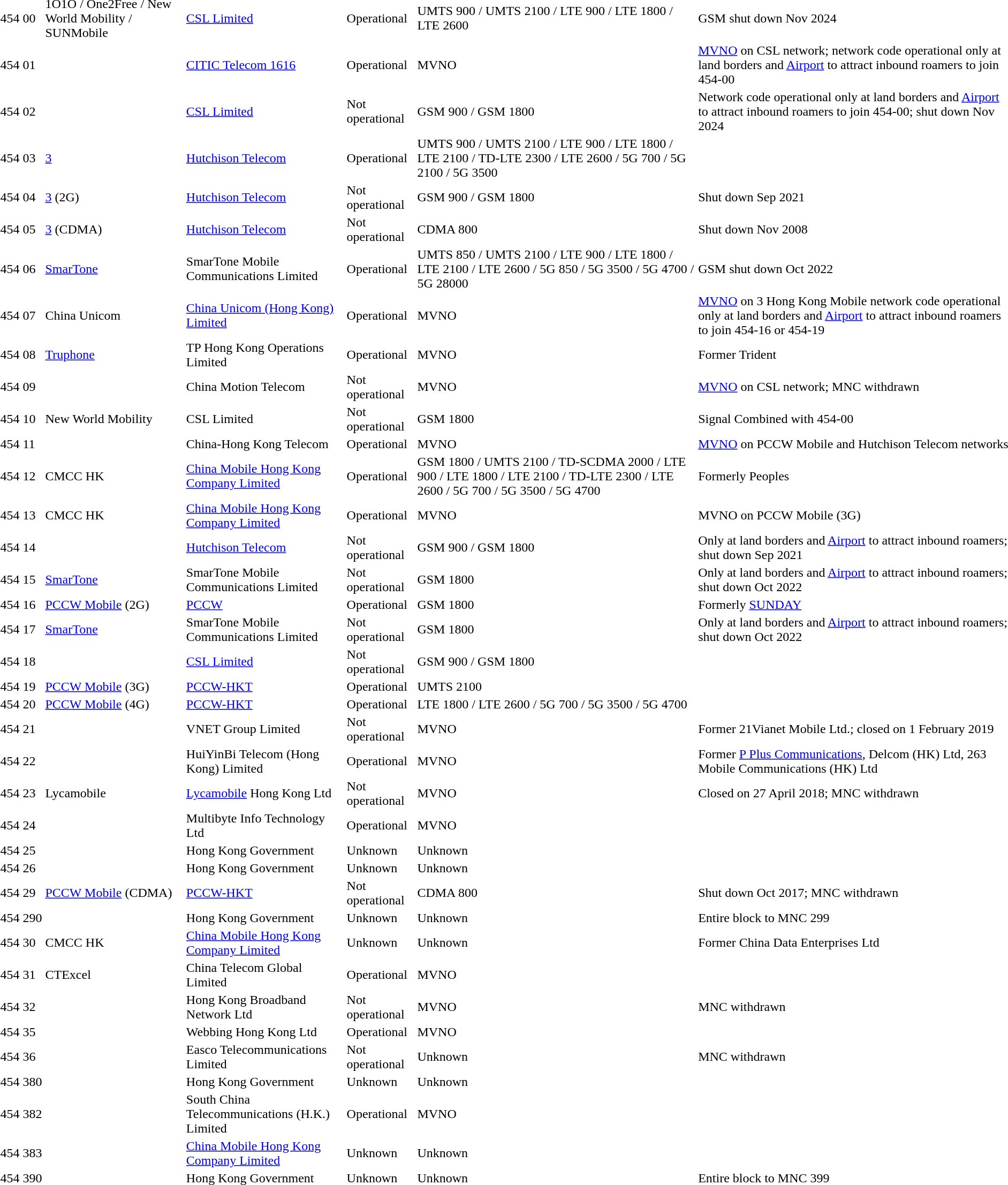<table>
<tr>
<td>454</td>
<td>00</td>
<td>1O1O / One2Free / New World Mobility / SUNMobile</td>
<td><a href='#'>CSL Limited</a></td>
<td>Operational</td>
<td>UMTS 900 / UMTS 2100 / LTE 900 / LTE 1800 / LTE 2600</td>
<td>GSM shut down Nov 2024</td>
</tr>
<tr>
<td>454</td>
<td>01</td>
<td></td>
<td><a href='#'>CITIC Telecom 1616</a></td>
<td>Operational</td>
<td>MVNO</td>
<td><a href='#'>MVNO</a> on CSL network; network code operational only at land borders and <a href='#'>Airport</a> to attract inbound roamers to join 454-00</td>
</tr>
<tr>
<td>454</td>
<td>02</td>
<td></td>
<td><a href='#'>CSL Limited</a></td>
<td>Not operational</td>
<td>GSM 900 / GSM 1800</td>
<td>Network code operational only at land borders and <a href='#'>Airport</a> to attract inbound roamers to join 454-00; shut down Nov 2024</td>
</tr>
<tr>
<td>454</td>
<td>03</td>
<td><a href='#'>3</a></td>
<td><a href='#'>Hutchison Telecom</a></td>
<td>Operational</td>
<td>UMTS 900 / UMTS 2100 / LTE 900 / LTE 1800 / LTE 2100 / TD-LTE 2300 / LTE 2600 / 5G 700 / 5G 2100 / 5G 3500</td>
<td></td>
</tr>
<tr>
<td>454</td>
<td>04</td>
<td><a href='#'>3</a> (2G)</td>
<td><a href='#'>Hutchison Telecom</a></td>
<td>Not operational</td>
<td>GSM 900 / GSM 1800</td>
<td>Shut down Sep 2021</td>
</tr>
<tr>
<td>454</td>
<td>05</td>
<td><a href='#'>3</a> (CDMA)</td>
<td><a href='#'>Hutchison Telecom</a></td>
<td>Not operational</td>
<td>CDMA 800</td>
<td>Shut down Nov 2008</td>
</tr>
<tr>
<td>454</td>
<td>06</td>
<td><a href='#'>SmarTone</a></td>
<td>SmarTone Mobile Communications Limited</td>
<td>Operational</td>
<td>UMTS 850 / UMTS 2100 / LTE 900 / LTE 1800 / LTE 2100 / LTE 2600 / 5G 850 / 5G 3500 / 5G 4700 / 5G 28000</td>
<td> GSM shut down Oct 2022</td>
</tr>
<tr>
<td>454</td>
<td>07</td>
<td>China Unicom</td>
<td><a href='#'>China Unicom (Hong Kong) Limited</a></td>
<td>Operational</td>
<td>MVNO</td>
<td><a href='#'>MVNO</a> on 3 Hong Kong Mobile network code operational only at land borders and <a href='#'>Airport</a> to attract inbound roamers to join 454-16 or 454-19</td>
</tr>
<tr>
<td>454</td>
<td>08</td>
<td><a href='#'>Truphone</a></td>
<td>TP Hong Kong Operations Limited</td>
<td>Operational</td>
<td>MVNO</td>
<td>Former Trident</td>
</tr>
<tr>
<td>454</td>
<td>09</td>
<td></td>
<td>China Motion Telecom</td>
<td>Not operational</td>
<td>MVNO</td>
<td><a href='#'>MVNO</a> on CSL network; MNC withdrawn</td>
</tr>
<tr>
<td>454</td>
<td>10</td>
<td>New World Mobility</td>
<td>CSL Limited</td>
<td>Not operational</td>
<td>GSM 1800</td>
<td>Signal Combined with 454-00</td>
</tr>
<tr>
<td>454</td>
<td>11</td>
<td></td>
<td>China-Hong Kong Telecom</td>
<td>Operational</td>
<td>MVNO</td>
<td><a href='#'>MVNO</a> on PCCW Mobile and Hutchison Telecom networks</td>
</tr>
<tr>
<td>454</td>
<td>12</td>
<td>CMCC HK</td>
<td><a href='#'>China Mobile Hong Kong Company Limited</a></td>
<td>Operational</td>
<td>GSM 1800 / UMTS 2100 / TD-SCDMA 2000 / LTE 900 / LTE 1800 / LTE 2100 / TD-LTE 2300 / LTE 2600 / 5G 700 / 5G 3500 / 5G 4700</td>
<td>Formerly Peoples</td>
</tr>
<tr>
<td>454</td>
<td>13</td>
<td>CMCC HK</td>
<td><a href='#'>China Mobile Hong Kong Company Limited</a></td>
<td>Operational</td>
<td>MVNO</td>
<td>MVNO on PCCW Mobile (3G)</td>
</tr>
<tr>
<td>454</td>
<td>14</td>
<td></td>
<td><a href='#'>Hutchison Telecom</a></td>
<td>Not operational</td>
<td>GSM 900 / GSM 1800</td>
<td>Only at land borders and <a href='#'>Airport</a> to attract inbound roamers; shut down Sep 2021</td>
</tr>
<tr>
<td>454</td>
<td>15</td>
<td><a href='#'>SmarTone</a></td>
<td>SmarTone Mobile Communications Limited</td>
<td>Not operational</td>
<td>GSM 1800</td>
<td>Only at land borders and <a href='#'>Airport</a> to attract inbound roamers; shut down Oct 2022</td>
</tr>
<tr>
<td>454</td>
<td>16</td>
<td><a href='#'>PCCW Mobile</a> (2G)</td>
<td><a href='#'>PCCW</a></td>
<td>Operational</td>
<td>GSM 1800</td>
<td>Formerly <a href='#'>SUNDAY</a></td>
</tr>
<tr>
<td>454</td>
<td>17</td>
<td><a href='#'>SmarTone</a></td>
<td>SmarTone Mobile Communications Limited</td>
<td>Not operational</td>
<td>GSM 1800</td>
<td>Only at land borders and <a href='#'>Airport</a> to attract inbound roamers; shut down Oct 2022</td>
</tr>
<tr>
<td>454</td>
<td>18</td>
<td></td>
<td><a href='#'>CSL Limited</a></td>
<td>Not operational</td>
<td>GSM 900 / GSM 1800</td>
<td></td>
</tr>
<tr>
<td>454</td>
<td>19</td>
<td><a href='#'>PCCW Mobile</a> (3G)</td>
<td><a href='#'>PCCW-HKT</a></td>
<td>Operational</td>
<td>UMTS 2100</td>
<td></td>
</tr>
<tr>
<td>454</td>
<td>20</td>
<td><a href='#'>PCCW Mobile</a> (4G)</td>
<td><a href='#'>PCCW-HKT</a></td>
<td>Operational</td>
<td>LTE 1800 / LTE 2600 / 5G 700 / 5G 3500 / 5G 4700</td>
<td></td>
</tr>
<tr>
<td>454</td>
<td>21</td>
<td></td>
<td>VNET Group Limited</td>
<td>Not operational</td>
<td>MVNO</td>
<td>Former 21Vianet Mobile Ltd.; closed on 1 February 2019</td>
</tr>
<tr>
<td>454</td>
<td>22</td>
<td></td>
<td>HuiYinBi Telecom (Hong Kong) Limited</td>
<td>Operational</td>
<td>MVNO</td>
<td>Former <a href='#'>P Plus Communications</a>, Delcom (HK) Ltd, 263 Mobile Communications (HK) Ltd</td>
</tr>
<tr>
<td>454</td>
<td>23</td>
<td>Lycamobile</td>
<td><a href='#'>Lycamobile</a> Hong Kong Ltd</td>
<td>Not operational</td>
<td>MVNO</td>
<td> Closed on 27 April 2018; MNC withdrawn</td>
</tr>
<tr>
<td>454</td>
<td>24</td>
<td></td>
<td>Multibyte Info Technology Ltd</td>
<td>Operational</td>
<td>MVNO</td>
<td></td>
</tr>
<tr>
<td>454</td>
<td>25</td>
<td></td>
<td>Hong Kong Government</td>
<td>Unknown</td>
<td>Unknown</td>
<td></td>
</tr>
<tr>
<td>454</td>
<td>26</td>
<td></td>
<td>Hong Kong Government</td>
<td>Unknown</td>
<td>Unknown</td>
<td></td>
</tr>
<tr>
<td>454</td>
<td>29</td>
<td><a href='#'>PCCW Mobile</a> (CDMA)</td>
<td><a href='#'>PCCW-HKT</a></td>
<td>Not operational</td>
<td>CDMA 800</td>
<td>Shut down Oct 2017; MNC withdrawn</td>
</tr>
<tr>
<td>454</td>
<td>290</td>
<td></td>
<td>Hong Kong Government</td>
<td>Unknown</td>
<td>Unknown</td>
<td>Entire block to MNC 299</td>
</tr>
<tr>
<td>454</td>
<td>30</td>
<td>CMCC HK</td>
<td><a href='#'>China Mobile Hong Kong Company Limited</a></td>
<td>Unknown</td>
<td>Unknown</td>
<td>Former China Data Enterprises Ltd</td>
</tr>
<tr>
<td>454</td>
<td>31</td>
<td>CTExcel</td>
<td>China Telecom Global Limited</td>
<td>Operational</td>
<td>MVNO</td>
<td></td>
</tr>
<tr>
<td>454</td>
<td>32</td>
<td></td>
<td>Hong Kong Broadband Network Ltd</td>
<td>Not operational</td>
<td>MVNO</td>
<td> MNC withdrawn</td>
</tr>
<tr>
<td>454</td>
<td>35</td>
<td></td>
<td>Webbing Hong Kong Ltd</td>
<td>Operational</td>
<td>MVNO</td>
<td></td>
</tr>
<tr>
<td>454</td>
<td>36</td>
<td></td>
<td>Easco Telecommunications Limited</td>
<td>Not operational</td>
<td>Unknown</td>
<td> MNC withdrawn</td>
</tr>
<tr>
<td>454</td>
<td>380</td>
<td></td>
<td>Hong Kong Government</td>
<td>Unknown</td>
<td>Unknown</td>
<td></td>
</tr>
<tr>
<td>454</td>
<td>382</td>
<td></td>
<td>South China Telecommunications (H.K.) Limited</td>
<td>Operational</td>
<td>MVNO</td>
<td></td>
</tr>
<tr>
<td>454</td>
<td>383</td>
<td></td>
<td><a href='#'>China Mobile Hong Kong Company Limited</a></td>
<td>Unknown</td>
<td>Unknown</td>
<td></td>
</tr>
<tr>
<td>454</td>
<td>390</td>
<td></td>
<td>Hong Kong Government</td>
<td>Unknown</td>
<td>Unknown</td>
<td>Entire block to MNC 399</td>
</tr>
</table>
